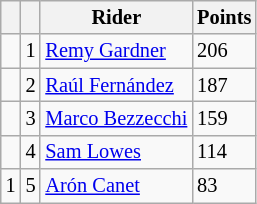<table class="wikitable" style="font-size: 85%;">
<tr>
<th></th>
<th></th>
<th>Rider</th>
<th>Points</th>
</tr>
<tr>
<td></td>
<td align=center>1</td>
<td> <a href='#'>Remy Gardner</a></td>
<td align=left>206</td>
</tr>
<tr>
<td></td>
<td align=center>2</td>
<td> <a href='#'>Raúl Fernández</a></td>
<td align=left>187</td>
</tr>
<tr>
<td></td>
<td align=center>3</td>
<td> <a href='#'>Marco Bezzecchi</a></td>
<td align=left>159</td>
</tr>
<tr>
<td></td>
<td align=center>4</td>
<td> <a href='#'>Sam Lowes</a></td>
<td align=left>114</td>
</tr>
<tr>
<td> 1</td>
<td align=center>5</td>
<td> <a href='#'>Arón Canet</a></td>
<td align=left>83</td>
</tr>
</table>
